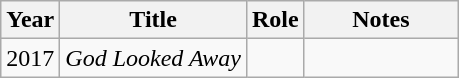<table class="wikitable sortable">
<tr>
<th>Year</th>
<th>Title</th>
<th>Role</th>
<th width="95" class="unsortable">Notes</th>
</tr>
<tr>
<td>2017</td>
<td><em>God Looked Away</em></td>
<td></td>
<td></td>
</tr>
</table>
